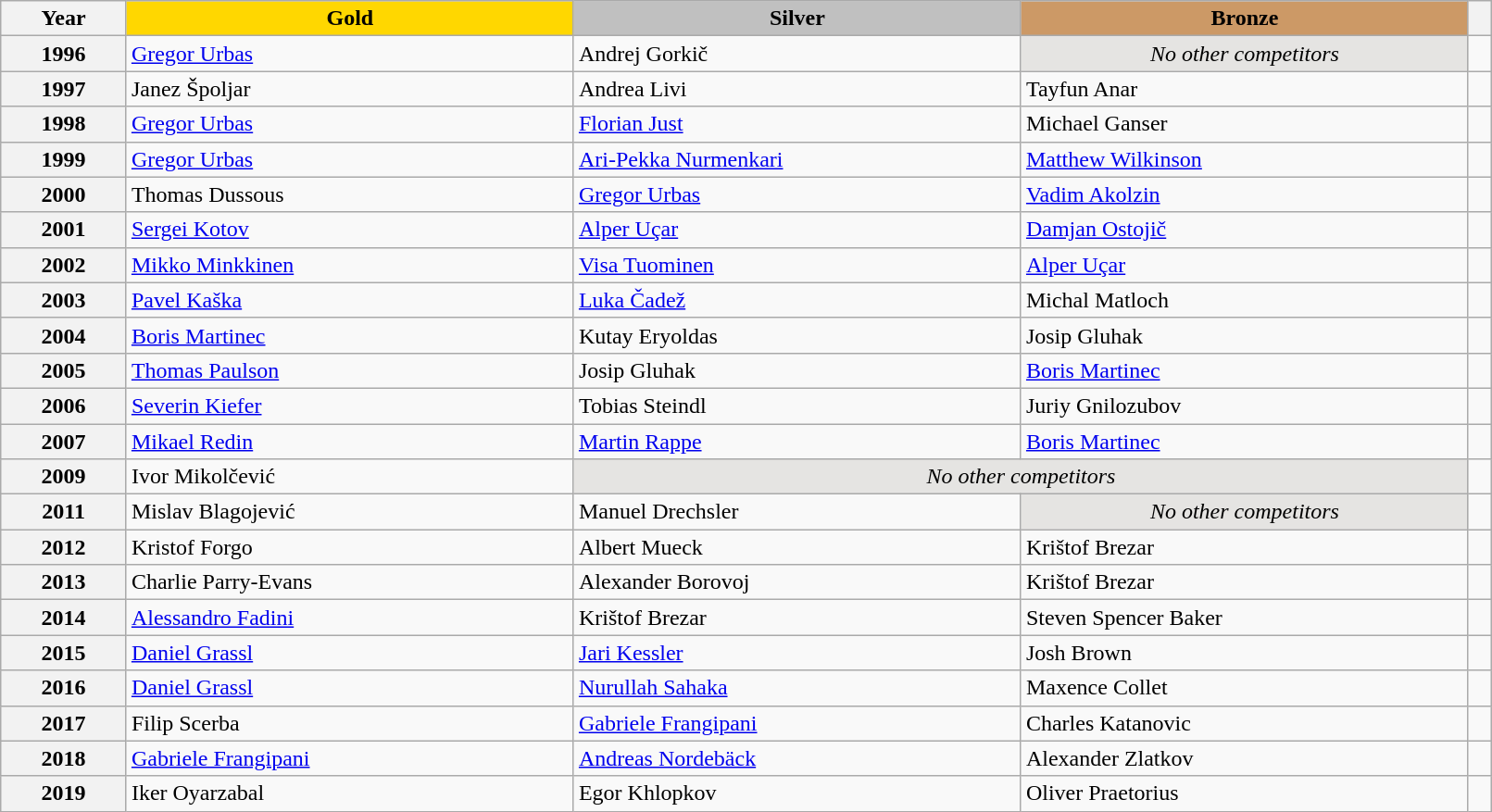<table class="wikitable unsortable" style="text-align:left; width:85%">
<tr>
<th scope="col" style="text-align:center">Year</th>
<td scope="col" style="text-align:center; width:30%; background:gold"><strong>Gold</strong></td>
<td scope="col" style="text-align:center; width:30%; background:silver"><strong>Silver</strong></td>
<td scope="col" style="text-align:center; width:30%; background:#c96"><strong>Bronze</strong></td>
<th scope="col" style="text-align:center"></th>
</tr>
<tr>
<th scope="row">1996</th>
<td> <a href='#'>Gregor Urbas</a></td>
<td> Andrej Gorkič</td>
<td align="center" bgcolor="e5e4e2"><em>No other competitors</em></td>
<td></td>
</tr>
<tr>
<th scope="row">1997</th>
<td> Janez Špoljar</td>
<td> Andrea Livi</td>
<td> Tayfun Anar</td>
<td></td>
</tr>
<tr>
<th scope="row">1998</th>
<td> <a href='#'>Gregor Urbas</a></td>
<td> <a href='#'>Florian Just</a></td>
<td> Michael Ganser</td>
<td></td>
</tr>
<tr>
<th scope="row">1999</th>
<td> <a href='#'>Gregor Urbas</a></td>
<td> <a href='#'>Ari-Pekka Nurmenkari</a></td>
<td> <a href='#'>Matthew Wilkinson</a></td>
<td></td>
</tr>
<tr>
<th scope="row">2000</th>
<td> Thomas Dussous</td>
<td> <a href='#'>Gregor Urbas</a></td>
<td> <a href='#'>Vadim Akolzin</a></td>
<td></td>
</tr>
<tr>
<th scope="row">2001</th>
<td> <a href='#'>Sergei Kotov</a></td>
<td> <a href='#'>Alper Uçar</a></td>
<td> <a href='#'>Damjan Ostojič</a></td>
<td></td>
</tr>
<tr>
<th scope="row">2002</th>
<td> <a href='#'>Mikko Minkkinen</a></td>
<td> <a href='#'>Visa Tuominen</a></td>
<td> <a href='#'>Alper Uçar</a></td>
<td></td>
</tr>
<tr>
<th scope="row">2003</th>
<td> <a href='#'>Pavel Kaška</a></td>
<td> <a href='#'>Luka Čadež</a></td>
<td> Michal Matloch</td>
<td></td>
</tr>
<tr>
<th scope="row">2004</th>
<td> <a href='#'>Boris Martinec</a></td>
<td> Kutay Eryoldas</td>
<td> Josip Gluhak</td>
<td></td>
</tr>
<tr>
<th scope="row">2005</th>
<td> <a href='#'>Thomas Paulson</a></td>
<td> Josip Gluhak</td>
<td> <a href='#'>Boris Martinec</a></td>
<td></td>
</tr>
<tr>
<th scope="row">2006</th>
<td> <a href='#'>Severin Kiefer</a></td>
<td> Tobias Steindl</td>
<td> Juriy Gnilozubov</td>
<td></td>
</tr>
<tr>
<th scope="row">2007</th>
<td> <a href='#'>Mikael Redin</a></td>
<td> <a href='#'>Martin Rappe</a></td>
<td> <a href='#'>Boris Martinec</a></td>
<td></td>
</tr>
<tr>
<th scope="row">2009</th>
<td> Ivor Mikolčević</td>
<td colspan="2" align="center" bgcolor="e5e4e2"><em>No other competitors</em></td>
<td></td>
</tr>
<tr>
<th scope="row">2011</th>
<td> Mislav Blagojević</td>
<td> Manuel Drechsler</td>
<td align="center" bgcolor="e5e4e2"><em>No other competitors</em></td>
<td></td>
</tr>
<tr>
<th scope="row">2012</th>
<td> Kristof Forgo</td>
<td> Albert Mueck</td>
<td> Krištof Brezar</td>
<td></td>
</tr>
<tr>
<th scope="row">2013</th>
<td> Charlie Parry-Evans</td>
<td> Alexander Borovoj</td>
<td> Krištof Brezar</td>
<td></td>
</tr>
<tr>
<th scope="row">2014</th>
<td> <a href='#'>Alessandro Fadini</a></td>
<td> Krištof Brezar</td>
<td> Steven Spencer Baker</td>
<td></td>
</tr>
<tr>
<th scope="row">2015</th>
<td> <a href='#'>Daniel Grassl</a></td>
<td> <a href='#'>Jari Kessler</a></td>
<td> Josh Brown</td>
<td></td>
</tr>
<tr>
<th scope="row">2016</th>
<td> <a href='#'>Daniel Grassl</a></td>
<td> <a href='#'>Nurullah Sahaka</a></td>
<td> Maxence Collet</td>
<td></td>
</tr>
<tr>
<th scope="row">2017</th>
<td> Filip Scerba</td>
<td> <a href='#'>Gabriele Frangipani</a></td>
<td> Charles Katanovic</td>
<td></td>
</tr>
<tr>
<th scope="row">2018</th>
<td> <a href='#'>Gabriele Frangipani</a></td>
<td> <a href='#'>Andreas Nordebäck</a></td>
<td> Alexander Zlatkov</td>
<td></td>
</tr>
<tr>
<th scope="row">2019</th>
<td> Iker Oyarzabal</td>
<td> Egor Khlopkov</td>
<td> Oliver Praetorius</td>
<td></td>
</tr>
</table>
